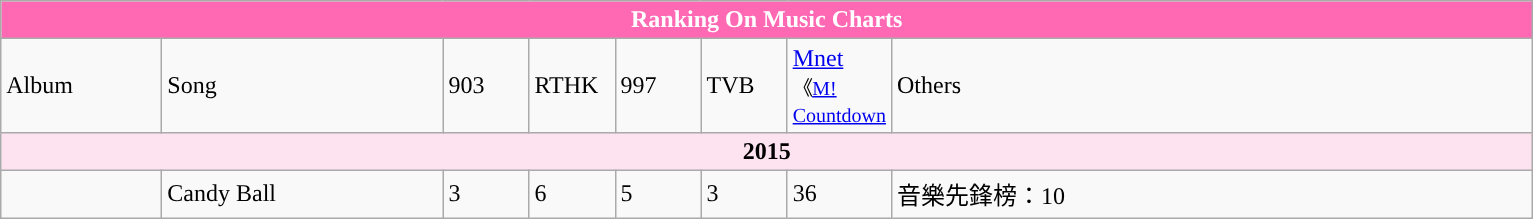<table class="wikitable">
<tr>
<th colspan="8" style="background:hotPink; color:white;">Ranking On Music Charts</th>
</tr>
<tr>
<td style="width:100px;">Album</td>
<td style="width:180px;">Song</td>
<td style="width:50px;">903</td>
<td style="width:50px;">RTHK</td>
<td style="width:50px;">997</td>
<td style="width:50px;">TVB</td>
<td style="width:50px;"><a href='#'>Mnet</a><br><small>《<a href='#'>M! Countdown</a></small></td>
<td style="width:420px;">Others</td>
</tr>
<tr>
<th colspan="8" style="background:#fde2f0">2015</th>
</tr>
<tr>
<td></td>
<td>Candy Ball</td>
<td>3</td>
<td>6</td>
<td>5</td>
<td>3</td>
<td>36 </td>
<td>音樂先鋒榜：10</td>
</tr>
</table>
